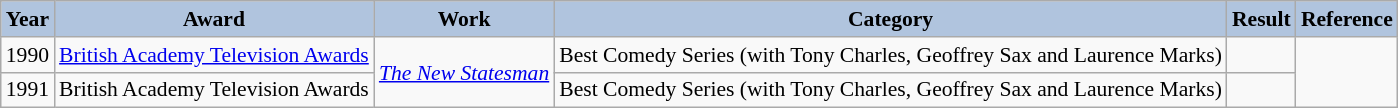<table class="wikitable" style="font-size:90%">
<tr style="text-align:center;">
<th style="background:#B0C4DE;">Year</th>
<th style="background:#B0C4DE;">Award</th>
<th style="background:#B0C4DE;">Work</th>
<th style="background:#B0C4DE;">Category</th>
<th style="background:#B0C4DE;">Result</th>
<th style="background:#B0C4DE;">Reference</th>
</tr>
<tr>
<td>1990</td>
<td><a href='#'>British Academy Television Awards</a></td>
<td rowspan="2"><em><a href='#'>The New Statesman</a></em></td>
<td>Best Comedy Series (with Tony Charles, Geoffrey Sax and Laurence Marks)</td>
<td></td>
</tr>
<tr>
<td>1991</td>
<td>British Academy Television Awards</td>
<td>Best Comedy Series (with Tony Charles, Geoffrey Sax and Laurence Marks)</td>
<td></td>
</tr>
</table>
